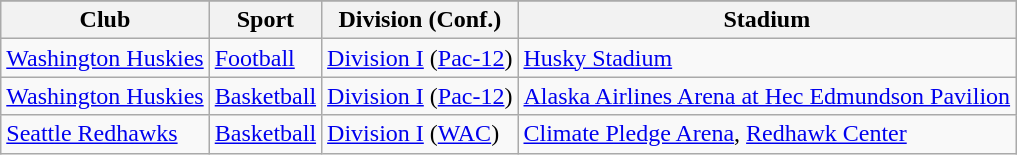<table class="wikitable sortable">
<tr>
</tr>
<tr>
<th>Club</th>
<th>Sport</th>
<th>Division (Conf.)</th>
<th>Stadium</th>
</tr>
<tr>
<td><a href='#'>Washington Huskies</a></td>
<td><a href='#'>Football</a></td>
<td><a href='#'>Division I</a> (<a href='#'>Pac-12</a>)</td>
<td><a href='#'>Husky Stadium</a></td>
</tr>
<tr>
<td><a href='#'>Washington Huskies</a></td>
<td><a href='#'>Basketball</a></td>
<td><a href='#'>Division I</a> (<a href='#'>Pac-12</a>)</td>
<td><a href='#'>Alaska Airlines Arena at Hec Edmundson Pavilion</a></td>
</tr>
<tr>
<td><a href='#'>Seattle Redhawks</a></td>
<td><a href='#'>Basketball</a></td>
<td><a href='#'>Division I</a> (<a href='#'>WAC</a>)</td>
<td><a href='#'>Climate Pledge Arena</a>, <a href='#'>Redhawk Center</a></td>
</tr>
</table>
